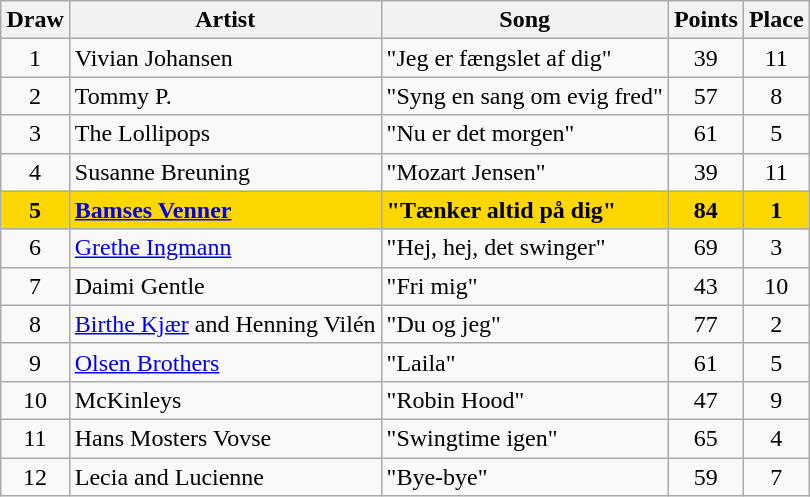<table class="sortable wikitable" style="margin: 1em auto 1em auto; text-align:center">
<tr>
<th>Draw</th>
<th>Artist</th>
<th>Song</th>
<th>Points</th>
<th>Place</th>
</tr>
<tr>
<td>1</td>
<td align="left">Vivian Johansen</td>
<td align="left">"Jeg er fængslet af dig"</td>
<td>39</td>
<td>11</td>
</tr>
<tr>
<td>2</td>
<td align="left">Tommy P.</td>
<td align="left">"Syng en sang om evig fred"</td>
<td>57</td>
<td>8</td>
</tr>
<tr>
<td>3</td>
<td align="left">The Lollipops</td>
<td align="left">"Nu er det morgen"</td>
<td>61</td>
<td>5</td>
</tr>
<tr>
<td>4</td>
<td align="left">Susanne Breuning</td>
<td align="left">"Mozart Jensen"</td>
<td>39</td>
<td>11</td>
</tr>
<tr style="font-weight:bold; background:gold;">
<td>5</td>
<td align="left"><a href='#'>Bamses Venner</a></td>
<td align="left">"Tænker altid på dig"</td>
<td>84</td>
<td>1</td>
</tr>
<tr>
<td>6</td>
<td align="left"><a href='#'>Grethe Ingmann</a></td>
<td align="left">"Hej, hej, det swinger"</td>
<td>69</td>
<td>3</td>
</tr>
<tr>
<td>7</td>
<td align="left">Daimi Gentle</td>
<td align="left">"Fri mig"</td>
<td>43</td>
<td>10</td>
</tr>
<tr>
<td>8</td>
<td align="left"><a href='#'>Birthe Kjær</a> and Henning Vilén</td>
<td align="left">"Du og jeg"</td>
<td>77</td>
<td>2</td>
</tr>
<tr>
<td>9</td>
<td align="left"><a href='#'>Olsen Brothers</a></td>
<td align="left">"Laila"</td>
<td>61</td>
<td>5</td>
</tr>
<tr>
<td>10</td>
<td align="left">McKinleys</td>
<td align="left">"Robin Hood"</td>
<td>47</td>
<td>9</td>
</tr>
<tr>
<td>11</td>
<td align="left">Hans Mosters Vovse</td>
<td align="left">"Swingtime igen"</td>
<td>65</td>
<td>4</td>
</tr>
<tr>
<td>12</td>
<td align="left">Lecia and Lucienne</td>
<td align="left">"Bye-bye"</td>
<td>59</td>
<td>7</td>
</tr>
</table>
